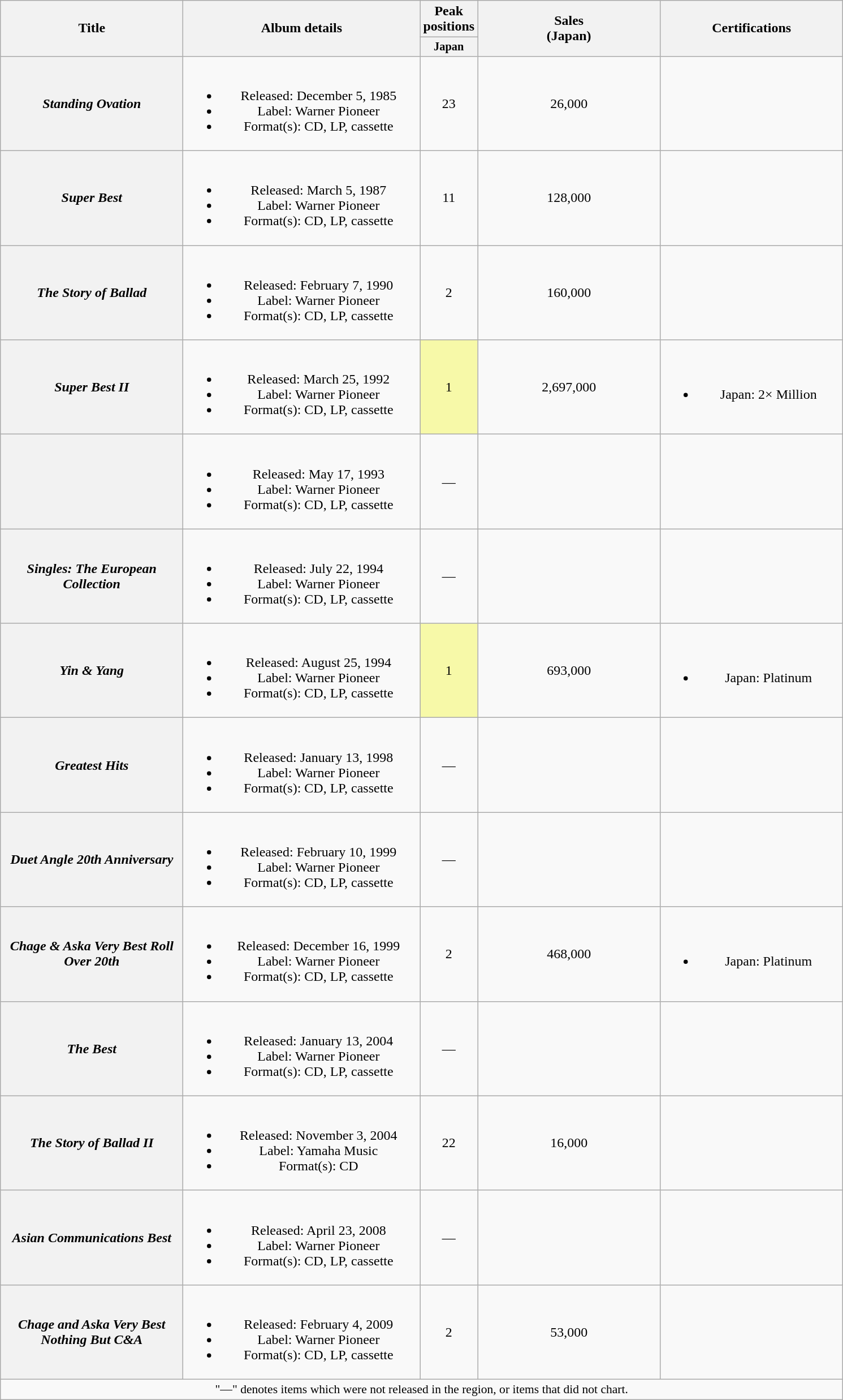<table class="wikitable plainrowheaders" style="text-align:center;">
<tr>
<th style="width:13em;" rowspan="2">Title</th>
<th style="width:17em;" rowspan="2">Album details</th>
<th colspan="1">Peak positions</th>
<th style="width:13em;" rowspan="2">Sales<br>(Japan)<br></th>
<th style="width:13em;" rowspan="2">Certifications</th>
</tr>
<tr>
<th style="width:3em;font-size:85%">Japan<br></th>
</tr>
<tr>
<th scope="row"><em>Standing Ovation</em></th>
<td><br><ul><li>Released: December 5, 1985</li><li>Label: Warner Pioneer</li><li>Format(s): CD, LP, cassette</li></ul></td>
<td>23</td>
<td>26,000</td>
<td></td>
</tr>
<tr>
<th scope="row"><em>Super Best</em></th>
<td><br><ul><li>Released: March 5, 1987</li><li>Label: Warner Pioneer</li><li>Format(s): CD, LP, cassette</li></ul></td>
<td>11</td>
<td>128,000</td>
<td></td>
</tr>
<tr>
<th scope="row"><em>The Story of Ballad</em></th>
<td><br><ul><li>Released: February 7, 1990</li><li>Label: Warner Pioneer</li><li>Format(s): CD, LP, cassette</li></ul></td>
<td>2</td>
<td>160,000</td>
<td></td>
</tr>
<tr>
<th scope="row"><em>Super Best II</em></th>
<td><br><ul><li>Released: March 25, 1992</li><li>Label: Warner Pioneer</li><li>Format(s): CD, LP, cassette</li></ul></td>
<td style="background:#f7f9a8;">1</td>
<td>2,697,000</td>
<td><br><ul><li>Japan: 2× Million</li></ul></td>
</tr>
<tr>
<th scope="row"></th>
<td><br><ul><li>Released: May 17, 1993</li><li>Label: Warner Pioneer</li><li>Format(s): CD, LP, cassette</li></ul></td>
<td>—</td>
<td></td>
<td></td>
</tr>
<tr>
<th scope="row"><em>Singles: The European Collection</em></th>
<td><br><ul><li>Released: July 22, 1994</li><li>Label: Warner Pioneer</li><li>Format(s): CD, LP, cassette</li></ul></td>
<td>—</td>
<td></td>
<td></td>
</tr>
<tr>
<th scope="row"><em>Yin & Yang</em></th>
<td><br><ul><li>Released: August 25, 1994</li><li>Label: Warner Pioneer</li><li>Format(s): CD, LP, cassette</li></ul></td>
<td style="background:#f7f9a8;">1</td>
<td>693,000</td>
<td><br><ul><li>Japan: Platinum</li></ul></td>
</tr>
<tr>
<th scope="row"><em>Greatest Hits</em></th>
<td><br><ul><li>Released: January 13, 1998</li><li>Label: Warner Pioneer</li><li>Format(s): CD, LP, cassette</li></ul></td>
<td>—</td>
<td></td>
<td></td>
</tr>
<tr>
<th scope="row"><em>Duet Angle 20th Anniversary</em></th>
<td><br><ul><li>Released: February 10, 1999</li><li>Label: Warner Pioneer</li><li>Format(s): CD, LP, cassette</li></ul></td>
<td>—</td>
<td></td>
<td></td>
</tr>
<tr>
<th scope="row"><em>Chage & Aska Very Best Roll Over 20th</em></th>
<td><br><ul><li>Released: December 16, 1999</li><li>Label: Warner Pioneer</li><li>Format(s): CD, LP, cassette</li></ul></td>
<td>2</td>
<td>468,000</td>
<td><br><ul><li>Japan: Platinum</li></ul></td>
</tr>
<tr>
<th scope="row"><em>The Best</em></th>
<td><br><ul><li>Released: January 13, 2004</li><li>Label: Warner Pioneer</li><li>Format(s): CD, LP, cassette</li></ul></td>
<td>—</td>
<td></td>
<td></td>
</tr>
<tr>
<th scope="row"><em>The Story of Ballad II</em></th>
<td><br><ul><li>Released: November 3, 2004</li><li>Label: Yamaha Music</li><li>Format(s): CD</li></ul></td>
<td>22</td>
<td>16,000</td>
<td></td>
</tr>
<tr>
<th scope="row"><em>Asian Communications Best</em></th>
<td><br><ul><li>Released: April 23, 2008</li><li>Label: Warner Pioneer</li><li>Format(s): CD, LP, cassette</li></ul></td>
<td>—</td>
<td></td>
<td></td>
</tr>
<tr>
<th scope="row"><em>Chage and Aska Very Best Nothing But C&A</em></th>
<td><br><ul><li>Released: February 4, 2009</li><li>Label: Warner Pioneer</li><li>Format(s): CD, LP, cassette</li></ul></td>
<td>2</td>
<td>53,000</td>
<td></td>
</tr>
<tr>
<td colspan="6" align="center" style="font-size:90%;">"—" denotes items which were not released in the region, or items that did not chart.</td>
</tr>
</table>
